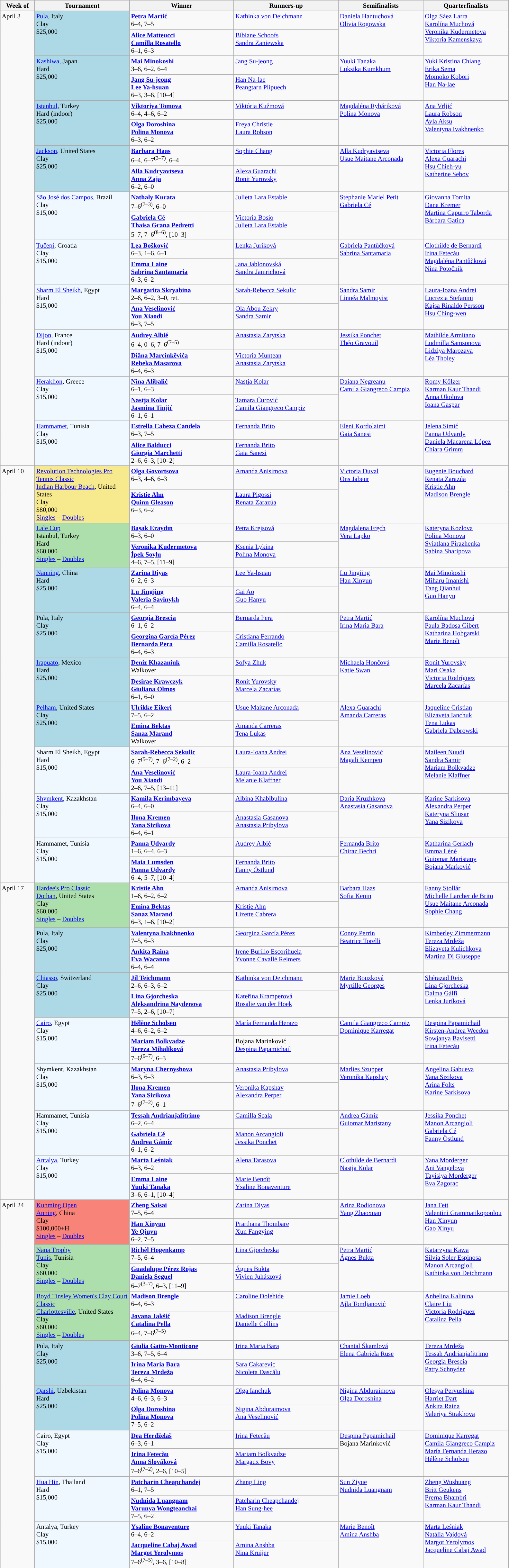<table class="wikitable" style="font-size:85%;">
<tr>
<th width="65">Week of</th>
<th style="width:190px;">Tournament</th>
<th style="width:210px;">Winner</th>
<th style="width:210px;">Runners-up</th>
<th style="width:170px;">Semifinalists</th>
<th style="width:170px;">Quarterfinalists</th>
</tr>
<tr valign=top>
<td rowspan=20>April 3</td>
<td rowspan="2" style="background:lightblue"><a href='#'>Pula</a>, Italy <br> Clay <br> $25,000 <br> </td>
<td><strong> <a href='#'>Petra Martić</a></strong> <br> 6–4, 7–5</td>
<td> <a href='#'>Kathinka von Deichmann</a></td>
<td rowspan=2> <a href='#'>Daniela Hantuchová</a> <br>  <a href='#'>Olivia Rogowska</a></td>
<td rowspan=2> <a href='#'>Olga Sáez Larra</a> <br>  <a href='#'>Karolína Muchová</a> <br>  <a href='#'>Veronika Kudermetova</a> <br>  <a href='#'>Viktoria Kamenskaya</a></td>
</tr>
<tr valign=top>
<td><strong> <a href='#'>Alice Matteucci</a> <br>  <a href='#'>Camilla Rosatello</a></strong> <br> 6–1, 6–3</td>
<td> <a href='#'>Bibiane Schoofs</a> <br>  <a href='#'>Sandra Zaniewska</a></td>
</tr>
<tr valign=top>
<td rowspan="2" style="background:lightblue"><a href='#'>Kashiwa</a>, Japan <br> Hard <br> $25,000 <br> </td>
<td><strong> <a href='#'>Mai Minokoshi</a></strong> <br> 3–6, 6–2, 6–4</td>
<td> <a href='#'>Jang Su-jeong</a></td>
<td rowspan=2> <a href='#'>Yuuki Tanaka</a> <br>  <a href='#'>Luksika Kumkhum</a></td>
<td rowspan=2> <a href='#'>Yuki Kristina Chiang</a> <br>  <a href='#'>Erika Sema</a> <br>  <a href='#'>Momoko Kobori</a> <br>  <a href='#'>Han Na-lae</a></td>
</tr>
<tr valign=top>
<td><strong> <a href='#'>Jang Su-jeong</a> <br>  <a href='#'>Lee Ya-hsuan</a></strong> <br> 6–3, 3–6, [10–4]</td>
<td> <a href='#'>Han Na-lae</a> <br>  <a href='#'>Peangtarn Plipuech</a></td>
</tr>
<tr valign=top>
<td rowspan="2" style="background:lightblue"><a href='#'>Istanbul</a>, Turkey <br> Hard (indoor) <br> $25,000 <br> </td>
<td><strong> <a href='#'>Viktoriya Tomova</a></strong> <br> 6–4, 4–6, 6–2</td>
<td> <a href='#'>Viktória Kužmová</a></td>
<td rowspan=2> <a href='#'>Magdaléna Rybáriková</a> <br>  <a href='#'>Polina Monova</a></td>
<td rowspan=2> <a href='#'>Ana Vrljić</a> <br>  <a href='#'>Laura Robson</a> <br>  <a href='#'>Ayla Aksu</a> <br>  <a href='#'>Valentyna Ivakhnenko</a></td>
</tr>
<tr valign=top>
<td><strong> <a href='#'>Olga Doroshina</a> <br>  <a href='#'>Polina Monova</a></strong> <br> 6–3, 6–2</td>
<td> <a href='#'>Freya Christie</a> <br>  <a href='#'>Laura Robson</a></td>
</tr>
<tr valign=top>
<td rowspan="2" style="background:lightblue"><a href='#'>Jackson</a>, United States <br> Clay <br> $25,000 <br> </td>
<td><strong> <a href='#'>Barbara Haas</a></strong> <br> 6–4, 6–7<sup>(3–7)</sup>, 6–4</td>
<td> <a href='#'>Sophie Chang</a></td>
<td rowspan=2> <a href='#'>Alla Kudryavtseva</a> <br>  <a href='#'>Usue Maitane Arconada</a></td>
<td rowspan=2> <a href='#'>Victoria Flores</a> <br>  <a href='#'>Alexa Guarachi</a> <br>  <a href='#'>Hsu Chieh-yu</a> <br>  <a href='#'>Katherine Sebov</a></td>
</tr>
<tr valign=top>
<td><strong> <a href='#'>Alla Kudryavtseva</a> <br>  <a href='#'>Anna Zaja</a></strong> <br> 6–2, 6–0</td>
<td> <a href='#'>Alexa Guarachi</a> <br>  <a href='#'>Ronit Yurovsky</a></td>
</tr>
<tr valign=top>
<td rowspan="2" style="background:#f0f8ff;"><a href='#'>São José dos Campos</a>, Brazil <br> Clay <br> $15,000 <br> </td>
<td><strong> <a href='#'>Nathaly Kurata</a></strong> <br> 7–6<sup>(7–3)</sup>, 6–0</td>
<td> <a href='#'>Julieta Lara Estable</a></td>
<td rowspan=2> <a href='#'>Stephanie Mariel Petit</a> <br>  <a href='#'>Gabriela Cé</a></td>
<td rowspan=2> <a href='#'>Giovanna Tomita</a> <br>  <a href='#'>Dana Kremer</a> <br>  <a href='#'>Martina Capurro Taborda</a> <br>  <a href='#'>Bárbara Gatica</a></td>
</tr>
<tr valign=top>
<td><strong> <a href='#'>Gabriela Cé</a> <br>  <a href='#'>Thaisa Grana Pedretti</a></strong> <br> 5–7, 7–6<sup>(8–6)</sup>, [10–3]</td>
<td> <a href='#'>Victoria Bosio</a> <br>  <a href='#'>Julieta Lara Estable</a></td>
</tr>
<tr valign=top>
<td rowspan="2" style="background:#f0f8ff;"><a href='#'>Tučepi</a>, Croatia <br> Clay <br> $15,000 <br> </td>
<td><strong> <a href='#'>Lea Bošković</a></strong> <br> 6–3, 1–6, 6–1</td>
<td> <a href='#'>Lenka Juríková</a></td>
<td rowspan=2> <a href='#'>Gabriela Pantůčková</a> <br>  <a href='#'>Sabrina Santamaria</a></td>
<td rowspan=2> <a href='#'>Clothilde de Bernardi</a> <br>  <a href='#'>Irina Fetecău</a> <br>  <a href='#'>Magdaléna Pantůčková</a> <br>  <a href='#'>Nina Potočnik</a></td>
</tr>
<tr valign=top>
<td><strong> <a href='#'>Emma Laine</a> <br>  <a href='#'>Sabrina Santamaria</a></strong> <br> 6–3, 6–2</td>
<td> <a href='#'>Jana Jablonovská</a> <br>  <a href='#'>Sandra Jamrichová</a></td>
</tr>
<tr valign=top>
<td rowspan="2" style="background:#f0f8ff;"><a href='#'>Sharm El Sheikh</a>, Egypt <br> Hard <br> $15,000 <br> </td>
<td><strong> <a href='#'>Margarita Skryabina</a></strong> <br> 2–6, 6–2, 3–0, ret.</td>
<td> <a href='#'>Sarah-Rebecca Sekulic</a></td>
<td rowspan=2> <a href='#'>Sandra Samir</a> <br>  <a href='#'>Linnéa Malmqvist</a></td>
<td rowspan=2> <a href='#'>Laura-Ioana Andrei</a> <br>  <a href='#'>Lucrezia Stefanini</a> <br>  <a href='#'>Kajsa Rinaldo Persson</a> <br>  <a href='#'>Hsu Ching-wen</a></td>
</tr>
<tr valign=top>
<td><strong> <a href='#'>Ana Veselinović</a> <br>  <a href='#'>You Xiaodi</a></strong> <br> 6–3, 7–5</td>
<td> <a href='#'>Ola Abou Zekry</a> <br>  <a href='#'>Sandra Samir</a></td>
</tr>
<tr valign=top>
<td rowspan="2" style="background:#f0f8ff;"><a href='#'>Dijon</a>, France <br> Hard (indoor) <br> $15,000 <br> </td>
<td><strong> <a href='#'>Audrey Albié</a></strong> <br> 6–4, 0–6, 7–6<sup>(7–5)</sup></td>
<td> <a href='#'>Anastasia Zarytska</a></td>
<td rowspan=2> <a href='#'>Jessika Ponchet</a> <br>  <a href='#'>Théo Gravouil</a></td>
<td rowspan=2> <a href='#'>Mathilde Armitano</a> <br>  <a href='#'>Ludmilla Samsonova</a> <br>  <a href='#'>Lidziya Marozava</a> <br>  <a href='#'>Léa Tholey</a></td>
</tr>
<tr valign=top>
<td><strong> <a href='#'>Diāna Marcinkēviča</a> <br>  <a href='#'>Rebeka Masarova</a></strong> <br> 6–4, 6–3</td>
<td> <a href='#'>Victoria Muntean</a> <br>  <a href='#'>Anastasia Zarytska</a></td>
</tr>
<tr valign=top>
<td rowspan="2" style="background:#f0f8ff;"><a href='#'>Heraklion</a>, Greece <br> Clay <br> $15,000 <br> </td>
<td><strong> <a href='#'>Nina Alibalić</a></strong> <br> 6–1, 6–3</td>
<td> <a href='#'>Nastja Kolar</a></td>
<td rowspan=2> <a href='#'>Daiana Negreanu</a> <br>  <a href='#'>Camila Giangreco Campiz</a></td>
<td rowspan=2> <a href='#'>Romy Kölzer</a> <br>  <a href='#'>Karman Kaur Thandi</a> <br>  <a href='#'>Anna Ukolova</a> <br>  <a href='#'>Ioana Gaspar</a></td>
</tr>
<tr valign=top>
<td><strong> <a href='#'>Nastja Kolar</a> <br>  <a href='#'>Jasmina Tinjić</a></strong> <br> 6–1, 6–1</td>
<td> <a href='#'>Tamara Čurović</a> <br>  <a href='#'>Camila Giangreco Campiz</a></td>
</tr>
<tr valign=top>
<td rowspan="2" style="background:#f0f8ff;"><a href='#'>Hammamet</a>, Tunisia <br> Clay <br> $15,000 <br> </td>
<td><strong> <a href='#'>Estrella Cabeza Candela</a></strong> <br> 6–3, 7–5</td>
<td> <a href='#'>Fernanda Brito</a></td>
<td rowspan=2> <a href='#'>Eleni Kordolaimi</a> <br>  <a href='#'>Gaia Sanesi</a></td>
<td rowspan=2> <a href='#'>Jelena Simić</a> <br>  <a href='#'>Panna Udvardy</a> <br>  <a href='#'>Daniela Macarena López</a> <br>  <a href='#'>Chiara Grimm</a></td>
</tr>
<tr valign=top>
<td><strong> <a href='#'>Alice Balducci</a> <br>  <a href='#'>Giorgia Marchetti</a></strong> <br> 2–6, 6–3, [10–2]</td>
<td> <a href='#'>Fernanda Brito</a> <br>  <a href='#'>Gaia Sanesi</a></td>
</tr>
<tr valign=top>
<td rowspan=18>April 10</td>
<td rowspan="2" style="background:#f7e98e"><a href='#'>Revolution Technologies Pro Tennis Classic</a> <br> <a href='#'>Indian Harbour Beach</a>, United States <br> Clay <br> $80,000 <br> <a href='#'>Singles</a> – <a href='#'>Doubles</a></td>
<td><strong> <a href='#'>Olga Govortsova</a></strong> <br> 6–3, 4–6, 6–3</td>
<td> <a href='#'>Amanda Anisimova</a></td>
<td rowspan=2> <a href='#'>Victoria Duval</a> <br>  <a href='#'>Ons Jabeur</a></td>
<td rowspan=2> <a href='#'>Eugenie Bouchard</a> <br>  <a href='#'>Renata Zarazúa</a> <br>  <a href='#'>Kristie Ahn</a> <br>  <a href='#'>Madison Brengle</a></td>
</tr>
<tr valign=top>
<td><strong> <a href='#'>Kristie Ahn</a> <br>  <a href='#'>Quinn Gleason</a></strong> <br> 6–3, 6–2</td>
<td> <a href='#'>Laura Pigossi</a> <br>  <a href='#'>Renata Zarazúa</a></td>
</tr>
<tr valign=top>
<td rowspan="2" style="background:#addfad"><a href='#'>Lale Cup</a> <br> Istanbul, Turkey <br> Hard <br> $60,000 <br> <a href='#'>Singles</a> – <a href='#'>Doubles</a></td>
<td><strong> <a href='#'>Başak Eraydın</a></strong> <br> 6–3, 6–0</td>
<td> <a href='#'>Petra Krejsová</a></td>
<td rowspan=2> <a href='#'>Magdalena Fręch</a> <br>  <a href='#'>Vera Lapko</a></td>
<td rowspan=2> <a href='#'>Kateryna Kozlova</a> <br>  <a href='#'>Polina Monova</a> <br>  <a href='#'>Sviatlana Pirazhenka</a> <br>  <a href='#'>Sabina Sharipova</a></td>
</tr>
<tr valign=top>
<td><strong> <a href='#'>Veronika Kudermetova</a> <br>  <a href='#'>İpek Soylu</a></strong> <br> 4–6, 7–5, [11–9]</td>
<td> <a href='#'>Ksenia Lykina</a> <br>  <a href='#'>Polina Monova</a></td>
</tr>
<tr valign=top>
<td rowspan="2" style="background:lightblue"><a href='#'>Nanning</a>, China <br> Hard <br> $25,000 <br> </td>
<td><strong> <a href='#'>Zarina Diyas</a></strong> <br> 6–2, 6–3</td>
<td> <a href='#'>Lee Ya-hsuan</a></td>
<td rowspan=2> <a href='#'>Lu Jingjing</a> <br>  <a href='#'>Han Xinyun</a></td>
<td rowspan=2> <a href='#'>Mai Minokoshi</a> <br>  <a href='#'>Miharu Imanishi</a> <br>  <a href='#'>Tang Qianhui</a> <br>  <a href='#'>Guo Hanyu</a></td>
</tr>
<tr valign=top>
<td><strong> <a href='#'>Lu Jingjing</a> <br>  <a href='#'>Valeria Savinykh</a></strong> <br> 6–4, 6–4</td>
<td> <a href='#'>Gai Ao</a> <br>  <a href='#'>Guo Hanyu</a></td>
</tr>
<tr valign=top>
<td rowspan="2" style="background:lightblue">Pula, Italy <br> Clay <br> $25,000 <br> </td>
<td> <strong><a href='#'>Georgia Brescia</a></strong> <br> 6–1, 6–2</td>
<td> <a href='#'>Bernarda Pera</a></td>
<td rowspan=2> <a href='#'>Petra Martić</a> <br>  <a href='#'>Irina Maria Bara</a></td>
<td rowspan=2> <a href='#'>Karolína Muchová</a> <br>  <a href='#'>Paula Badosa Gibert</a> <br>  <a href='#'>Katharina Hobgarski</a> <br>  <a href='#'>Marie Benoît</a></td>
</tr>
<tr valign=top>
<td><strong> <a href='#'>Georgina García Pérez</a> <br>  <a href='#'>Bernarda Pera</a></strong> <br> 6–4, 6–3</td>
<td> <a href='#'>Cristiana Ferrando</a> <br>  <a href='#'>Camilla Rosatello</a></td>
</tr>
<tr valign=top>
<td rowspan="2" style="background:lightblue"><a href='#'>Irapuato</a>, Mexico <br> Hard <br> $25,000 <br> </td>
<td><strong> <a href='#'>Deniz Khazaniuk</a></strong> <br> Walkover</td>
<td> <a href='#'>Sofya Zhuk</a></td>
<td rowspan=2> <a href='#'>Michaela Hončová</a> <br>  <a href='#'>Katie Swan</a></td>
<td rowspan=2> <a href='#'>Ronit Yurovsky</a> <br>  <a href='#'>Mari Osaka</a> <br>  <a href='#'>Victoria Rodríguez</a> <br>  <a href='#'>Marcela Zacarías</a></td>
</tr>
<tr valign=top>
<td><strong> <a href='#'>Desirae Krawczyk</a> <br>  <a href='#'>Giuliana Olmos</a></strong> <br> 6–1, 6–0</td>
<td> <a href='#'>Ronit Yurovsky</a> <br>  <a href='#'>Marcela Zacarías</a></td>
</tr>
<tr valign=top>
<td rowspan="2" style="background:lightblue"><a href='#'>Pelham</a>, United States <br> Clay <br> $25,000 <br> </td>
<td><strong> <a href='#'>Ulrikke Eikeri</a></strong> <br> 7–5, 6–2</td>
<td> <a href='#'>Usue Maitane Arconada</a></td>
<td rowspan=2> <a href='#'>Alexa Guarachi</a> <br>  <a href='#'>Amanda Carreras</a></td>
<td rowspan=2> <a href='#'>Jaqueline Cristian</a> <br>  <a href='#'>Elizaveta Ianchuk</a> <br>  <a href='#'>Tena Lukas</a> <br>  <a href='#'>Gabriela Dabrowski</a></td>
</tr>
<tr valign=top>
<td><strong> <a href='#'>Emina Bektas</a> <br>  <a href='#'>Sanaz Marand</a></strong> <br> Walkover</td>
<td> <a href='#'>Amanda Carreras</a> <br>  <a href='#'>Tena Lukas</a></td>
</tr>
<tr valign=top>
<td rowspan="2" style="background:#f0f8ff;">Sharm El Sheikh, Egypt <br> Hard <br> $15,000 <br> </td>
<td> <strong><a href='#'>Sarah-Rebecca Sekulic</a></strong> <br> 6–7<sup>(5–7)</sup>, 7–6<sup>(7–2)</sup>, 6–2</td>
<td> <a href='#'>Laura-Ioana Andrei</a></td>
<td rowspan=2> <a href='#'>Ana Veselinović</a> <br>  <a href='#'>Magali Kempen</a></td>
<td rowspan=2> <a href='#'>Maileen Nuudi</a> <br>  <a href='#'>Sandra Samir</a> <br>  <a href='#'>Mariam Bolkvadze</a> <br>  <a href='#'>Melanie Klaffner</a></td>
</tr>
<tr valign=top>
<td><strong> <a href='#'>Ana Veselinović</a> <br>  <a href='#'>You Xiaodi</a></strong> <br> 2–6, 7–5, [13–11]</td>
<td> <a href='#'>Laura-Ioana Andrei</a> <br>  <a href='#'>Melanie Klaffner</a></td>
</tr>
<tr valign=top>
<td rowspan="2" style="background:#f0f8ff;"><a href='#'>Shymkent</a>, Kazakhstan <br> Clay <br> $15,000 <br> </td>
<td><strong> <a href='#'>Kamila Kerimbayeva</a></strong> <br> 6–4, 6–0</td>
<td> <a href='#'>Albina Khabibulina</a></td>
<td rowspan=2> <a href='#'>Daria Kruzhkova</a> <br>  <a href='#'>Anastasia Gasanova</a></td>
<td rowspan=2> <a href='#'>Karine Sarkisova</a> <br>  <a href='#'>Alexandra Perper</a> <br>  <a href='#'>Kateryna Sliusar</a> <br>  <a href='#'>Yana Sizikova</a></td>
</tr>
<tr valign=top>
<td><strong> <a href='#'>Ilona Kremen</a> <br>  <a href='#'>Yana Sizikova</a></strong> <br> 6–4, 6–1</td>
<td> <a href='#'>Anastasia Gasanova</a> <br>  <a href='#'>Anastasia Pribylova</a></td>
</tr>
<tr valign=top>
<td rowspan="2" style="background:#f0f8ff;">Hammamet, Tunisia <br> Clay <br> $15,000 <br> </td>
<td> <strong><a href='#'>Panna Udvardy</a></strong> <br> 1–6, 6–4, 6–3</td>
<td> <a href='#'>Audrey Albié</a></td>
<td rowspan=2> <a href='#'>Fernanda Brito</a> <br>  <a href='#'>Chiraz Bechri</a></td>
<td rowspan=2> <a href='#'>Katharina Gerlach</a> <br>  <a href='#'>Emma Léné</a> <br>  <a href='#'>Guiomar Maristany</a><br>  <a href='#'>Bojana Marković</a></td>
</tr>
<tr valign=top>
<td><strong> <a href='#'>Maia Lumsden</a> <br>  <a href='#'>Panna Udvardy</a></strong> <br> 6–4, 5–7, [10–4]</td>
<td> <a href='#'>Fernanda Brito</a> <br>  <a href='#'>Fanny Östlund</a></td>
</tr>
<tr valign=top>
<td rowspan=14>April 17</td>
<td rowspan="2" style="background:#addfad"><a href='#'>Hardee's Pro Classic</a> <br> <a href='#'>Dothan</a>, United States <br> Clay <br> $60,000 <br> <a href='#'>Singles</a> – <a href='#'>Doubles</a></td>
<td><strong> <a href='#'>Kristie Ahn</a></strong> <br> 1–6, 6–2, 6–2</td>
<td> <a href='#'>Amanda Anisimova</a></td>
<td rowspan=2> <a href='#'>Barbara Haas</a> <br>  <a href='#'>Sofia Kenin</a></td>
<td rowspan=2> <a href='#'>Fanny Stollár</a> <br>  <a href='#'>Michelle Larcher de Brito</a> <br>  <a href='#'>Usue Maitane Arconada</a> <br>  <a href='#'>Sophie Chang</a></td>
</tr>
<tr valign=top>
<td><strong> <a href='#'>Emina Bektas</a> <br>  <a href='#'>Sanaz Marand</a></strong> <br> 6–3, 1–6, [10–2]</td>
<td> <a href='#'>Kristie Ahn</a> <br>  <a href='#'>Lizette Cabrera</a></td>
</tr>
<tr valign=top>
<td rowspan="2" style="background:lightblue">Pula, Italy <br> Clay <br> $25,000 <br> </td>
<td> <strong><a href='#'>Valentyna Ivakhnenko</a></strong> <br> 7–5, 6–3</td>
<td> <a href='#'>Georgina García Pérez</a></td>
<td rowspan=2> <a href='#'>Conny Perrin</a> <br>  <a href='#'>Beatrice Torelli</a></td>
<td rowspan=2> <a href='#'>Kimberley Zimmermann</a> <br>  <a href='#'>Tereza Mrdeža</a> <br>  <a href='#'>Elizaveta Kulichkova</a> <br>  <a href='#'>Martina Di Giuseppe</a></td>
</tr>
<tr valign=top>
<td><strong> <a href='#'>Ankita Raina</a> <br>  <a href='#'>Eva Wacanno</a></strong> <br> 6–4, 6–4</td>
<td> <a href='#'>Irene Burillo Escorihuela</a> <br>  <a href='#'>Yvonne Cavallé Reimers</a></td>
</tr>
<tr valign=top>
<td rowspan="2" style="background:lightblue"><a href='#'>Chiasso</a>, Switzerland <br> Clay <br> $25,000 <br> </td>
<td><strong> <a href='#'>Jil Teichmann</a></strong> <br> 2–6, 6–3, 6–2</td>
<td> <a href='#'>Kathinka von Deichmann</a></td>
<td rowspan=2> <a href='#'>Marie Bouzková</a> <br>  <a href='#'>Myrtille Georges</a></td>
<td rowspan=2> <a href='#'>Shérazad Reix</a> <br>  <a href='#'>Lina Gjorcheska</a> <br>  <a href='#'>Dalma Gálfi</a> <br>  <a href='#'>Lenka Juríková</a></td>
</tr>
<tr valign=top>
<td><strong> <a href='#'>Lina Gjorcheska</a> <br>  <a href='#'>Aleksandrina Naydenova</a></strong> <br> 7–5, 2–6, [10–7]</td>
<td> <a href='#'>Kateřina Kramperová</a> <br>  <a href='#'>Rosalie van der Hoek</a></td>
</tr>
<tr valign=top>
<td rowspan="2" style="background:#f0f8ff;"><a href='#'>Cairo</a>, Egypt <br> Clay <br> $15,000 <br> </td>
<td> <strong><a href='#'>Hélène Scholsen</a></strong> <br> 4–6, 6–2, 6–2</td>
<td> <a href='#'>María Fernanda Herazo</a></td>
<td rowspan=2> <a href='#'>Camila Giangreco Campiz</a> <br>  <a href='#'>Dominique Karregat</a></td>
<td rowspan=2> <a href='#'>Despina Papamichail</a> <br>  <a href='#'>Kirsten-Andrea Weedon</a> <br>  <a href='#'>Sowjanya Bavisetti</a> <br>  <a href='#'>Irina Fetecău</a></td>
</tr>
<tr valign=top>
<td><strong> <a href='#'>Mariam Bolkvadze</a> <br>  <a href='#'>Tereza Mihalíková</a></strong> <br> 7–6<sup>(9–7)</sup>, 6–3</td>
<td> Bojana Marinković <br>  <a href='#'>Despina Papamichail</a></td>
</tr>
<tr valign=top>
<td rowspan="2" style="background:#f0f8ff;">Shymkent, Kazakhstan <br> Clay <br> $15,000 <br> </td>
<td><strong> <a href='#'>Maryna Chernyshova</a></strong> <br> 6–3, 6–3</td>
<td> <a href='#'>Anastasia Pribylova</a></td>
<td rowspan=2> <a href='#'>Marlies Szupper</a> <br>  <a href='#'>Veronika Kapshay</a></td>
<td rowspan=2> <a href='#'>Angelina Gabueva</a> <br>  <a href='#'>Yana Sizikova</a> <br>  <a href='#'>Arina Folts</a> <br>  <a href='#'>Karine Sarkisova</a></td>
</tr>
<tr valign=top>
<td><strong> <a href='#'>Ilona Kremen</a> <br>  <a href='#'>Yana Sizikova</a></strong> <br> 7–6<sup>(7–2)</sup>, 6–1</td>
<td> <a href='#'>Veronika Kapshay</a> <br>  <a href='#'>Alexandra Perper</a></td>
</tr>
<tr valign=top>
<td rowspan="2" style="background:#f0f8ff;">Hammamet, Tunisia <br> Clay <br> $15,000 <br> </td>
<td> <strong><a href='#'>Tessah Andrianjafitrimo</a></strong> <br> 6–2, 6–4</td>
<td> <a href='#'>Camilla Scala</a></td>
<td rowspan=2> <a href='#'>Andrea Gámiz</a> <br>  <a href='#'>Guiomar Maristany</a></td>
<td rowspan=2> <a href='#'>Jessika Ponchet</a> <br>  <a href='#'>Manon Arcangioli</a> <br>  <a href='#'>Gabriela Cé</a> <br>  <a href='#'>Fanny Östlund</a></td>
</tr>
<tr valign=top>
<td><strong> <a href='#'>Gabriela Cé</a> <br>  <a href='#'>Andrea Gámiz</a></strong> <br> 6–1, 6–2</td>
<td> <a href='#'>Manon Arcangioli</a> <br>  <a href='#'>Jessika Ponchet</a></td>
</tr>
<tr valign=top>
<td rowspan="2" style="background:#f0f8ff;"><a href='#'>Antalya</a>, Turkey <br> Clay <br> $15,000 <br> </td>
<td> <strong><a href='#'>Marta Leśniak</a></strong> <br> 6–3, 6–2</td>
<td> <a href='#'>Alena Tarasova</a></td>
<td rowspan=2> <a href='#'>Clothilde de Bernardi</a> <br>  <a href='#'>Nastja Kolar</a></td>
<td rowspan=2> <a href='#'>Yana Morderger</a> <br>  <a href='#'>Ani Vangelova</a> <br>  <a href='#'>Tayisiya Morderger</a> <br>  <a href='#'>Eva Zagorac</a></td>
</tr>
<tr valign=top>
<td><strong> <a href='#'>Emma Laine</a> <br>  <a href='#'>Yuuki Tanaka</a></strong> <br> 3–6, 6–1, [10–4]</td>
<td> <a href='#'>Marie Benoît</a> <br>  <a href='#'>Ysaline Bonaventure</a></td>
</tr>
<tr valign=top>
<td rowspan=16>April 24</td>
<td rowspan="2" style="background:#f88379;"><a href='#'>Kunming Open</a> <br> <a href='#'>Anning</a>, China <br> Clay <br> $100,000+H <br> <a href='#'>Singles</a> – <a href='#'>Doubles</a></td>
<td><strong> <a href='#'>Zheng Saisai</a></strong> <br> 7–5, 6–4</td>
<td> <a href='#'>Zarina Diyas</a></td>
<td rowspan=2> <a href='#'>Arina Rodionova</a> <br>  <a href='#'>Yang Zhaoxuan</a></td>
<td rowspan=2> <a href='#'>Jana Fett</a> <br>  <a href='#'>Valentini Grammatikopoulou</a> <br>  <a href='#'>Han Xinyun</a> <br>  <a href='#'>Gao Xinyu</a></td>
</tr>
<tr valign=top>
<td><strong> <a href='#'>Han Xinyun</a> <br>  <a href='#'>Ye Qiuyu</a></strong> <br> 6–2, 7–5</td>
<td> <a href='#'>Prarthana Thombare</a> <br>  <a href='#'>Xun Fangying</a></td>
</tr>
<tr valign=top>
<td rowspan="2" style="background:#addfad"><a href='#'>Nana Trophy</a> <br> <a href='#'>Tunis</a>, Tunisia <br> Clay <br> $60,000 <br> <a href='#'>Singles</a> – <a href='#'>Doubles</a></td>
<td><strong> <a href='#'>Richèl Hogenkamp</a></strong> <br> 7–5, 6–4</td>
<td> <a href='#'>Lina Gjorcheska</a></td>
<td rowspan=2> <a href='#'>Petra Martić</a> <br>  <a href='#'>Ágnes Bukta</a></td>
<td rowspan=2> <a href='#'>Katarzyna Kawa</a> <br>  <a href='#'>Sílvia Soler Espinosa</a> <br>  <a href='#'>Manon Arcangioli</a> <br>  <a href='#'>Kathinka von Deichmann</a></td>
</tr>
<tr valign=top>
<td><strong> <a href='#'>Guadalupe Pérez Rojas</a> <br>  <a href='#'>Daniela Seguel</a></strong> <br> 6–7<sup>(3–7)</sup>, 6–3, [11–9]</td>
<td> <a href='#'>Ágnes Bukta</a> <br>  <a href='#'>Vivien Juhászová</a></td>
</tr>
<tr valign=top>
<td rowspan="2" style="background:#addfad"><a href='#'>Boyd Tinsley Women's Clay Court Classic</a> <br> <a href='#'>Charlottesville</a>, United States <br> Clay <br> $60,000 <br> <a href='#'>Singles</a> – <a href='#'>Doubles</a></td>
<td><strong> <a href='#'>Madison Brengle</a></strong> <br> 6–4, 6–3</td>
<td> <a href='#'>Caroline Dolehide</a></td>
<td rowspan=2> <a href='#'>Jamie Loeb</a> <br>  <a href='#'>Ajla Tomljanović</a></td>
<td rowspan=2> <a href='#'>Anhelina Kalinina</a> <br>  <a href='#'>Claire Liu</a> <br>  <a href='#'>Victoria Rodríguez</a> <br>  <a href='#'>Catalina Pella</a></td>
</tr>
<tr valign=top>
<td><strong> <a href='#'>Jovana Jakšić</a> <br>  <a href='#'>Catalina Pella</a></strong> <br> 6–4, 7–6<sup>(7–5)</sup></td>
<td> <a href='#'>Madison Brengle</a> <br>  <a href='#'>Danielle Collins</a></td>
</tr>
<tr valign=top>
<td rowspan="2" style="background:lightblue">Pula, Italy <br> Clay <br> $25,000 <br> </td>
<td><strong> <a href='#'>Giulia Gatto-Monticone</a></strong> <br> 3–6, 7–5, 6–4</td>
<td> <a href='#'>Irina Maria Bara</a></td>
<td rowspan=2> <a href='#'>Chantal Škamlová</a> <br>  <a href='#'>Elena Gabriela Ruse</a></td>
<td rowspan=2> <a href='#'>Tereza Mrdeža</a> <br>  <a href='#'>Tessah Andrianjafitrimo</a> <br>  <a href='#'>Georgia Brescia</a> <br>  <a href='#'>Patty Schnyder</a></td>
</tr>
<tr valign=top>
<td><strong> <a href='#'>Irina Maria Bara</a> <br>  <a href='#'>Tereza Mrdeža</a></strong> <br> 6–4, 6–2</td>
<td> <a href='#'>Sara Cakarevic</a> <br>  <a href='#'>Nicoleta Dascălu</a></td>
</tr>
<tr valign=top>
<td rowspan="2" style="background:lightblue"><a href='#'>Qarshi</a>, Uzbekistan <br> Hard <br> $25,000 <br> </td>
<td><strong> <a href='#'>Polina Monova</a></strong> <br> 4–6, 6–3, 6–3</td>
<td> <a href='#'>Olga Ianchuk</a></td>
<td rowspan=2> <a href='#'>Nigina Abduraimova</a> <br>  <a href='#'>Olga Doroshina</a></td>
<td rowspan=2> <a href='#'>Olesya Pervushina</a> <br>  <a href='#'>Harriet Dart</a> <br>  <a href='#'>Ankita Raina</a> <br>  <a href='#'>Valeriya Strakhova</a></td>
</tr>
<tr valign=top>
<td><strong> <a href='#'>Olga Doroshina</a> <br>  <a href='#'>Polina Monova</a></strong> <br> 7–5, 6–2</td>
<td> <a href='#'>Nigina Abduraimova</a> <br>  <a href='#'>Ana Veselinović</a></td>
</tr>
<tr valign=top>
<td rowspan="2" style="background:#f0f8ff;">Cairo, Egypt <br> Clay <br> $15,000 <br> </td>
<td><strong> <a href='#'>Dea Herdželaš</a></strong> <br> 6–3, 6–1</td>
<td> <a href='#'>Irina Fetecău</a></td>
<td rowspan=2> <a href='#'>Despina Papamichail</a> <br>  Bojana Marinković</td>
<td rowspan=2> <a href='#'>Dominique Karregat</a> <br> <a href='#'>Camila Giangreco Campiz</a> <br> <a href='#'>María Fernanda Herazo</a> <br> <a href='#'>Hélène Scholsen</a></td>
</tr>
<tr valign=top>
<td><strong> <a href='#'>Irina Fetecău</a> <br>  <a href='#'>Anna Slováková</a></strong> <br> 7–6<sup>(7–2)</sup>, 2–6, [10–5]</td>
<td> <a href='#'>Mariam Bolkvadze</a> <br>  <a href='#'>Margaux Bovy</a></td>
</tr>
<tr valign=top>
<td rowspan="2" style="background:#f0f8ff;"><a href='#'>Hua Hin</a>, Thailand <br> Hard <br> $15,000 <br> </td>
<td><strong> <a href='#'>Patcharin Cheapchandej</a></strong> <br> 6–1, 7–5</td>
<td> <a href='#'>Zhang Ling</a></td>
<td rowspan=2> <a href='#'>Sun Ziyue</a> <br>  <a href='#'>Nudnida Luangnam</a></td>
<td rowspan=2> <a href='#'>Zheng Wushuang</a> <br>  <a href='#'>Britt Geukens</a> <br>  <a href='#'>Prerna Bhambri</a> <br>  <a href='#'>Karman Kaur Thandi</a></td>
</tr>
<tr valign=top>
<td><strong> <a href='#'>Nudnida Luangnam</a> <br>  <a href='#'>Varunya Wongteanchai</a></strong> <br> 7–5, 6–2</td>
<td> <a href='#'>Patcharin Cheapchandej</a> <br>  <a href='#'>Han Sung-hee</a></td>
</tr>
<tr valign=top>
<td rowspan="2" style="background:#f0f8ff;">Antalya, Turkey <br> Clay <br> $15,000 <br> </td>
<td><strong> <a href='#'>Ysaline Bonaventure</a></strong> <br> 6–4, 6–2</td>
<td> <a href='#'>Yuuki Tanaka</a></td>
<td rowspan=2> <a href='#'>Marie Benoît</a> <br>  <a href='#'>Amina Anshba</a></td>
<td rowspan=2> <a href='#'>Marta Leśniak</a> <br>  <a href='#'>Natália Vajdová</a> <br> <a href='#'>Margot Yerolymos</a> <br>  <a href='#'>Jacqueline Cabaj Awad</a></td>
</tr>
<tr valign=top>
<td><strong> <a href='#'>Jacqueline Cabaj Awad</a> <br>  <a href='#'>Margot Yerolymos</a></strong> <br> 7–6<sup>(7–5)</sup>, 3–6, [10–8]</td>
<td> <a href='#'>Amina Anshba</a> <br>  <a href='#'>Nina Kruijer</a></td>
</tr>
</table>
